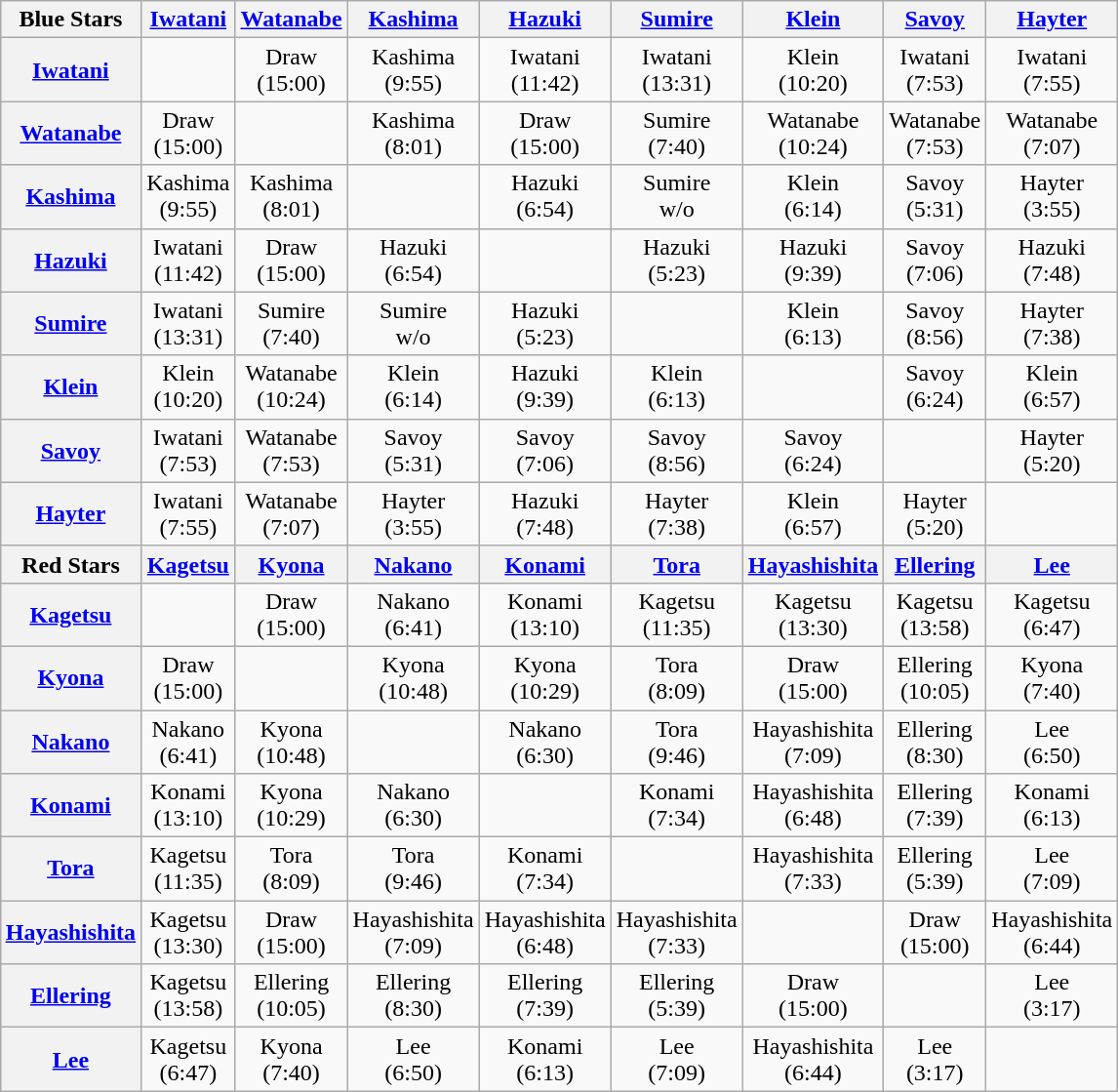<table class="wikitable" style="text-align:center; margin: 1em auto 1em auto;" width="25%">
<tr>
<th>Blue Stars</th>
<th><a href='#'>Iwatani</a></th>
<th><a href='#'>Watanabe</a></th>
<th><a href='#'>Kashima</a></th>
<th><a href='#'>Hazuki</a></th>
<th><a href='#'>Sumire</a></th>
<th><a href='#'>Klein</a></th>
<th><a href='#'>Savoy</a></th>
<th><a href='#'>Hayter</a></th>
</tr>
<tr>
<th><a href='#'>Iwatani</a></th>
<td></td>
<td>Draw<br>(15:00)</td>
<td>Kashima<br>(9:55)</td>
<td>Iwatani<br>(11:42)</td>
<td>Iwatani<br>(13:31)</td>
<td>Klein<br>(10:20)</td>
<td>Iwatani<br>(7:53)</td>
<td>Iwatani<br>(7:55)</td>
</tr>
<tr>
<th><a href='#'>Watanabe</a></th>
<td>Draw<br>(15:00)</td>
<td></td>
<td>Kashima<br>(8:01)</td>
<td>Draw<br>(15:00)</td>
<td>Sumire<br>(7:40)</td>
<td>Watanabe<br>(10:24)</td>
<td>Watanabe<br>(7:53)</td>
<td>Watanabe<br>(7:07)</td>
</tr>
<tr>
<th><a href='#'>Kashima</a></th>
<td>Kashima<br>(9:55)</td>
<td>Kashima<br>(8:01)</td>
<td></td>
<td>Hazuki<br>(6:54)</td>
<td>Sumire<br>w/o</td>
<td>Klein<br>(6:14)</td>
<td>Savoy<br>(5:31)</td>
<td>Hayter<br>(3:55)</td>
</tr>
<tr>
<th><a href='#'>Hazuki</a></th>
<td>Iwatani<br>(11:42)</td>
<td>Draw<br>(15:00)</td>
<td>Hazuki<br>(6:54)</td>
<td></td>
<td>Hazuki<br>(5:23)</td>
<td>Hazuki<br>(9:39)</td>
<td>Savoy<br>(7:06)</td>
<td>Hazuki<br>(7:48)</td>
</tr>
<tr>
<th><a href='#'>Sumire</a></th>
<td>Iwatani<br>(13:31)</td>
<td>Sumire<br>(7:40)</td>
<td>Sumire<br>w/o</td>
<td>Hazuki<br>(5:23)</td>
<td></td>
<td>Klein<br>(6:13)</td>
<td>Savoy<br>(8:56)</td>
<td>Hayter<br>(7:38)</td>
</tr>
<tr>
<th><a href='#'>Klein</a></th>
<td>Klein<br>(10:20)</td>
<td>Watanabe<br>(10:24)</td>
<td>Klein<br>(6:14)</td>
<td>Hazuki<br>(9:39)</td>
<td>Klein<br>(6:13)</td>
<td></td>
<td>Savoy<br>(6:24)</td>
<td>Klein<br>(6:57)</td>
</tr>
<tr>
<th><a href='#'>Savoy</a></th>
<td>Iwatani<br>(7:53)</td>
<td>Watanabe<br>(7:53)</td>
<td>Savoy<br>(5:31)</td>
<td>Savoy<br>(7:06)</td>
<td>Savoy<br>(8:56)</td>
<td>Savoy<br>(6:24)</td>
<td></td>
<td>Hayter<br>(5:20)</td>
</tr>
<tr>
<th><a href='#'>Hayter</a></th>
<td>Iwatani<br>(7:55)</td>
<td>Watanabe<br>(7:07)</td>
<td>Hayter<br>(3:55)</td>
<td>Hazuki<br>(7:48)</td>
<td>Hayter<br>(7:38)</td>
<td>Klein<br>(6:57)</td>
<td>Hayter<br>(5:20)</td>
<td></td>
</tr>
<tr>
<th>Red Stars</th>
<th><a href='#'>Kagetsu</a></th>
<th><a href='#'>Kyona</a></th>
<th><a href='#'>Nakano</a></th>
<th><a href='#'>Konami</a></th>
<th><a href='#'>Tora</a></th>
<th><a href='#'>Hayashishita</a></th>
<th><a href='#'>Ellering</a></th>
<th><a href='#'>Lee</a></th>
</tr>
<tr>
<th><a href='#'>Kagetsu</a></th>
<td></td>
<td>Draw<br>(15:00)</td>
<td>Nakano<br>(6:41)</td>
<td>Konami<br>(13:10)</td>
<td>Kagetsu<br>(11:35)</td>
<td>Kagetsu<br>(13:30)</td>
<td>Kagetsu<br>(13:58)</td>
<td>Kagetsu<br>(6:47)</td>
</tr>
<tr>
<th><a href='#'>Kyona</a></th>
<td>Draw<br>(15:00)</td>
<td></td>
<td>Kyona<br>(10:48)</td>
<td>Kyona<br>(10:29)</td>
<td>Tora<br>(8:09)</td>
<td>Draw<br>(15:00)</td>
<td>Ellering<br>(10:05)</td>
<td>Kyona<br>(7:40)</td>
</tr>
<tr>
<th><a href='#'>Nakano</a></th>
<td>Nakano<br>(6:41)</td>
<td>Kyona<br>(10:48)</td>
<td></td>
<td>Nakano<br>(6:30)</td>
<td>Tora<br>(9:46)</td>
<td>Hayashishita<br>(7:09)</td>
<td>Ellering<br>(8:30)</td>
<td>Lee<br>(6:50)</td>
</tr>
<tr>
<th><a href='#'>Konami</a></th>
<td>Konami<br>(13:10)</td>
<td>Kyona<br>(10:29)</td>
<td>Nakano<br>(6:30)</td>
<td></td>
<td>Konami<br>(7:34)</td>
<td>Hayashishita<br>(6:48)</td>
<td>Ellering<br>(7:39)</td>
<td>Konami<br>(6:13)</td>
</tr>
<tr>
<th><a href='#'>Tora</a></th>
<td>Kagetsu<br>(11:35)</td>
<td>Tora<br>(8:09)</td>
<td>Tora<br>(9:46)</td>
<td>Konami<br>(7:34)</td>
<td></td>
<td>Hayashishita<br>(7:33)</td>
<td>Ellering<br>(5:39)</td>
<td>Lee<br>(7:09)</td>
</tr>
<tr>
<th><a href='#'>Hayashishita</a></th>
<td>Kagetsu<br>(13:30)</td>
<td>Draw<br>(15:00)</td>
<td>Hayashishita<br>(7:09)</td>
<td>Hayashishita<br>(6:48)</td>
<td>Hayashishita<br>(7:33)</td>
<td></td>
<td>Draw<br>(15:00)</td>
<td>Hayashishita<br>(6:44)</td>
</tr>
<tr>
<th><a href='#'>Ellering</a></th>
<td>Kagetsu<br>(13:58)</td>
<td>Ellering<br>(10:05)</td>
<td>Ellering<br>(8:30)</td>
<td>Ellering<br>(7:39)</td>
<td>Ellering<br>(5:39)</td>
<td>Draw<br>(15:00)</td>
<td></td>
<td>Lee<br>(3:17)</td>
</tr>
<tr>
<th><a href='#'>Lee</a></th>
<td>Kagetsu<br>(6:47)</td>
<td>Kyona<br>(7:40)</td>
<td>Lee<br>(6:50)</td>
<td>Konami<br>(6:13)</td>
<td>Lee<br>(7:09)</td>
<td>Hayashishita<br>(6:44)</td>
<td>Lee<br>(3:17)</td>
<td></td>
</tr>
</table>
